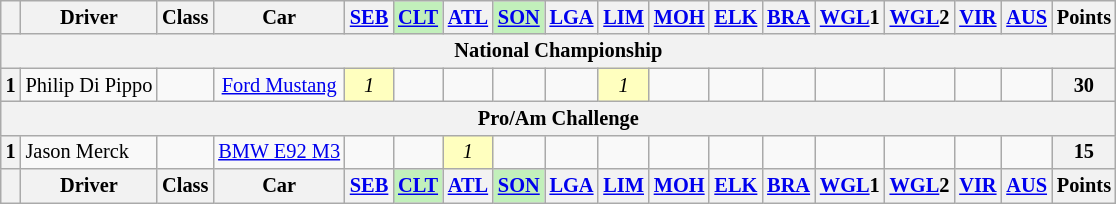<table class="wikitable" style="font-size:85%; text-align:center">
<tr>
<th valign="middle"></th>
<th valign="middle">Driver</th>
<th>Class</th>
<th>Car</th>
<th><a href='#'>SEB</a></th>
<th style="background:#C2F0BB;"><a href='#'>CLT</a></th>
<th><a href='#'>ATL</a></th>
<th style="background:#C2F0BB;"><a href='#'>SON</a></th>
<th><a href='#'>LGA</a></th>
<th><a href='#'>LIM</a></th>
<th><a href='#'>MOH</a></th>
<th><a href='#'>ELK</a></th>
<th><a href='#'>BRA</a></th>
<th><a href='#'>WGL</a>1</th>
<th><a href='#'>WGL</a>2</th>
<th><a href='#'>VIR</a></th>
<th><a href='#'>AUS</a></th>
<th valign="middle">Points</th>
</tr>
<tr>
<th colspan="18">National Championship</th>
</tr>
<tr>
<th>1</th>
<td align="left"> Philip Di Pippo</td>
<td></td>
<td><a href='#'>Ford Mustang</a></td>
<td style="background:#ffffbf;"><em>1</em></td>
<td></td>
<td></td>
<td></td>
<td></td>
<td style="background:#ffffbf;"><em>1</em></td>
<td></td>
<td></td>
<td></td>
<td></td>
<td></td>
<td></td>
<td></td>
<th>30</th>
</tr>
<tr>
<th colspan="18">Pro/Am Challenge</th>
</tr>
<tr>
<th>1</th>
<td align="left"> Jason Merck</td>
<td></td>
<td><a href='#'>BMW E92 M3</a></td>
<td></td>
<td></td>
<td style="background:#ffffbf;"><em>1</em></td>
<td></td>
<td></td>
<td></td>
<td></td>
<td></td>
<td></td>
<td></td>
<td></td>
<td></td>
<td></td>
<th>15</th>
</tr>
<tr>
<th valign="middle"></th>
<th valign="middle">Driver</th>
<th>Class</th>
<th>Car</th>
<th><a href='#'>SEB</a></th>
<th style="background:#C2F0BB;"><a href='#'>CLT</a></th>
<th><a href='#'>ATL</a></th>
<th style="background:#C2F0BB;"><a href='#'>SON</a></th>
<th><a href='#'>LGA</a></th>
<th><a href='#'>LIM</a></th>
<th><a href='#'>MOH</a></th>
<th><a href='#'>ELK</a></th>
<th><a href='#'>BRA</a></th>
<th><a href='#'>WGL</a>1</th>
<th><a href='#'>WGL</a>2</th>
<th><a href='#'>VIR</a></th>
<th><a href='#'>AUS</a></th>
<th valign="middle">Points</th>
</tr>
</table>
